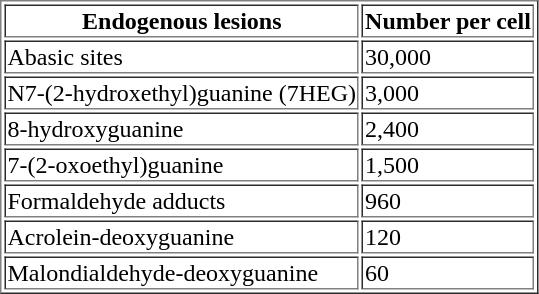<table border="1">
<tr>
<th>Endogenous lesions</th>
<th>Number per cell</th>
</tr>
<tr>
<td>Abasic sites</td>
<td>30,000</td>
</tr>
<tr>
<td>N7-(2-hydroxethyl)guanine (7HEG)</td>
<td>3,000</td>
</tr>
<tr>
<td>8-hydroxyguanine</td>
<td>2,400</td>
</tr>
<tr>
<td>7-(2-oxoethyl)guanine</td>
<td>1,500</td>
</tr>
<tr>
<td>Formaldehyde adducts</td>
<td>960</td>
</tr>
<tr>
<td>Acrolein-deoxyguanine</td>
<td>120</td>
</tr>
<tr>
<td>Malondialdehyde-deoxyguanine</td>
<td>60</td>
</tr>
</table>
